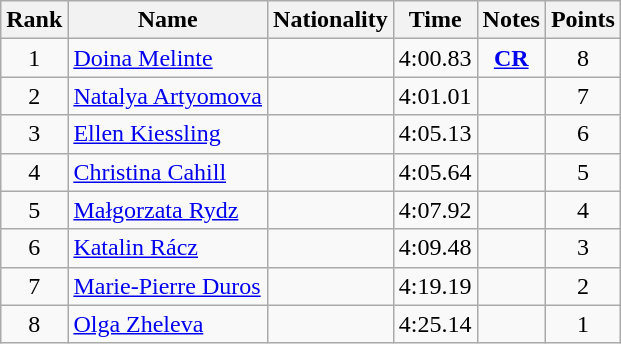<table class="wikitable sortable" style="text-align:center">
<tr>
<th>Rank</th>
<th>Name</th>
<th>Nationality</th>
<th>Time</th>
<th>Notes</th>
<th>Points</th>
</tr>
<tr>
<td>1</td>
<td align=left><a href='#'>Doina Melinte</a></td>
<td align=left></td>
<td>4:00.83</td>
<td><strong><a href='#'>CR</a></strong></td>
<td>8</td>
</tr>
<tr>
<td>2</td>
<td align=left><a href='#'>Natalya Artyomova</a></td>
<td align=left></td>
<td>4:01.01</td>
<td></td>
<td>7</td>
</tr>
<tr>
<td>3</td>
<td align=left><a href='#'>Ellen Kiessling</a></td>
<td align=left></td>
<td>4:05.13</td>
<td></td>
<td>6</td>
</tr>
<tr>
<td>4</td>
<td align=left><a href='#'>Christina Cahill</a></td>
<td align=left></td>
<td>4:05.64</td>
<td></td>
<td>5</td>
</tr>
<tr>
<td>5</td>
<td align=left><a href='#'>Małgorzata Rydz</a></td>
<td align=left></td>
<td>4:07.92</td>
<td></td>
<td>4</td>
</tr>
<tr>
<td>6</td>
<td align=left><a href='#'>Katalin Rácz</a></td>
<td align=left></td>
<td>4:09.48</td>
<td></td>
<td>3</td>
</tr>
<tr>
<td>7</td>
<td align=left><a href='#'>Marie-Pierre Duros</a></td>
<td align=left></td>
<td>4:19.19</td>
<td></td>
<td>2</td>
</tr>
<tr>
<td>8</td>
<td align=left><a href='#'>Olga Zheleva</a></td>
<td align=left></td>
<td>4:25.14</td>
<td></td>
<td>1</td>
</tr>
</table>
